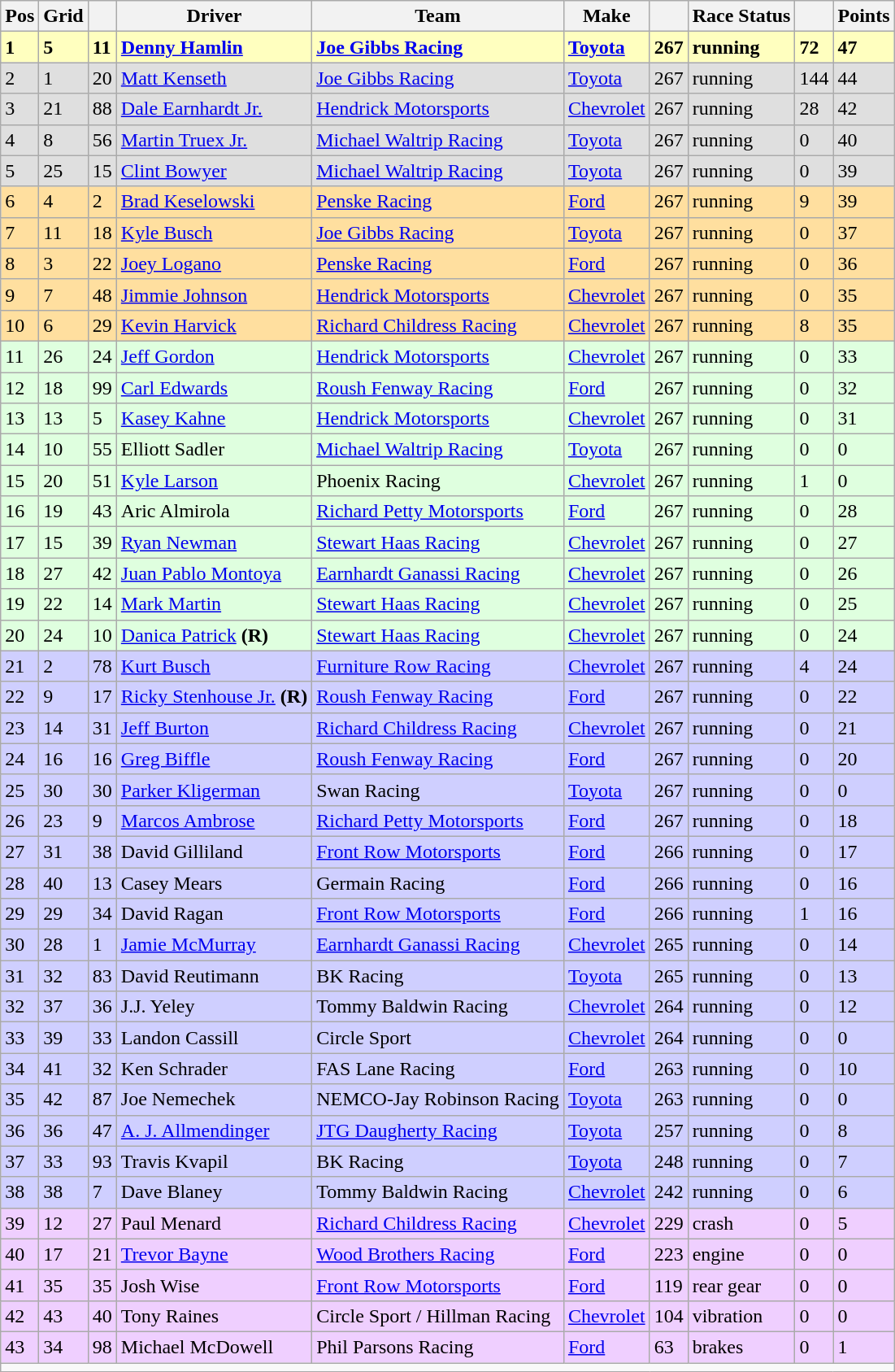<table class="wikitable sortable">
<tr>
<th>Pos</th>
<th>Grid</th>
<th></th>
<th>Driver</th>
<th>Team</th>
<th>Make</th>
<th></th>
<th>Race Status</th>
<th></th>
<th>Points</th>
</tr>
<tr style="background:#FFFFBF;">
<td><strong>1</strong></td>
<td><strong>5</strong></td>
<td><strong>11</strong></td>
<td><strong><a href='#'>Denny Hamlin</a></strong></td>
<td><strong><a href='#'>Joe Gibbs Racing</a></strong></td>
<td><strong><a href='#'>Toyota</a></strong></td>
<td><strong>267</strong></td>
<td><strong>running</strong></td>
<td><strong>72</strong></td>
<td><strong>47</strong></td>
</tr>
<tr style="background:#DFDFDF;">
<td>2</td>
<td>1</td>
<td>20</td>
<td><a href='#'>Matt Kenseth</a></td>
<td><a href='#'>Joe Gibbs Racing</a></td>
<td><a href='#'>Toyota</a></td>
<td>267</td>
<td>running</td>
<td>144</td>
<td>44</td>
</tr>
<tr style="background:#DFDFDF;">
<td>3</td>
<td>21</td>
<td>88</td>
<td><a href='#'>Dale Earnhardt Jr.</a></td>
<td><a href='#'>Hendrick Motorsports</a></td>
<td><a href='#'>Chevrolet</a></td>
<td>267</td>
<td>running</td>
<td>28</td>
<td>42</td>
</tr>
<tr style="background:#DFDFDF;">
<td>4</td>
<td>8</td>
<td>56</td>
<td><a href='#'>Martin Truex Jr.</a></td>
<td><a href='#'>Michael Waltrip Racing</a></td>
<td><a href='#'>Toyota</a></td>
<td>267</td>
<td>running</td>
<td>0</td>
<td>40</td>
</tr>
<tr style="background:#DFDFDF;">
<td>5</td>
<td>25</td>
<td>15</td>
<td><a href='#'>Clint Bowyer</a></td>
<td><a href='#'>Michael Waltrip Racing</a></td>
<td><a href='#'>Toyota</a></td>
<td>267</td>
<td>running</td>
<td>0</td>
<td>39</td>
</tr>
<tr style="background:#FFDF9F;">
<td>6</td>
<td>4</td>
<td>2</td>
<td><a href='#'>Brad Keselowski</a></td>
<td><a href='#'>Penske Racing</a></td>
<td><a href='#'>Ford</a></td>
<td>267</td>
<td>running</td>
<td>9</td>
<td>39</td>
</tr>
<tr style="background:#FFDF9F;">
<td>7</td>
<td>11</td>
<td>18</td>
<td><a href='#'>Kyle Busch</a></td>
<td><a href='#'>Joe Gibbs Racing</a></td>
<td><a href='#'>Toyota</a></td>
<td>267</td>
<td>running</td>
<td>0</td>
<td>37</td>
</tr>
<tr style="background:#FFDF9F;">
<td>8</td>
<td>3</td>
<td>22</td>
<td><a href='#'>Joey Logano</a></td>
<td><a href='#'>Penske Racing</a></td>
<td><a href='#'>Ford</a></td>
<td>267</td>
<td>running</td>
<td>0</td>
<td>36</td>
</tr>
<tr style="background:#FFDF9F;">
<td>9</td>
<td>7</td>
<td>48</td>
<td><a href='#'>Jimmie Johnson</a></td>
<td><a href='#'>Hendrick Motorsports</a></td>
<td><a href='#'>Chevrolet</a></td>
<td>267</td>
<td>running</td>
<td>0</td>
<td>35</td>
</tr>
<tr style="background:#FFDF9F;">
<td>10</td>
<td>6</td>
<td>29</td>
<td><a href='#'>Kevin Harvick</a></td>
<td><a href='#'>Richard Childress Racing</a></td>
<td><a href='#'>Chevrolet</a></td>
<td>267</td>
<td>running</td>
<td>8</td>
<td>35</td>
</tr>
<tr style="background:#DFFFDF;">
<td>11</td>
<td>26</td>
<td>24</td>
<td><a href='#'>Jeff Gordon</a></td>
<td><a href='#'>Hendrick Motorsports</a></td>
<td><a href='#'>Chevrolet</a></td>
<td>267</td>
<td>running</td>
<td>0</td>
<td>33</td>
</tr>
<tr style="background:#DFFFDF;">
<td>12</td>
<td>18</td>
<td>99</td>
<td><a href='#'>Carl Edwards</a></td>
<td><a href='#'>Roush Fenway Racing</a></td>
<td><a href='#'>Ford</a></td>
<td>267</td>
<td>running</td>
<td>0</td>
<td>32</td>
</tr>
<tr style="background:#DFFFDF;">
<td>13</td>
<td>13</td>
<td>5</td>
<td><a href='#'>Kasey Kahne</a></td>
<td><a href='#'>Hendrick Motorsports</a></td>
<td><a href='#'>Chevrolet</a></td>
<td>267</td>
<td>running</td>
<td>0</td>
<td>31</td>
</tr>
<tr style="background:#DFFFDF;">
<td>14</td>
<td>10</td>
<td>55</td>
<td>Elliott Sadler</td>
<td><a href='#'>Michael Waltrip Racing</a></td>
<td><a href='#'>Toyota</a></td>
<td>267</td>
<td>running</td>
<td>0</td>
<td>0</td>
</tr>
<tr style="background:#DFFFDF;">
<td>15</td>
<td>20</td>
<td>51</td>
<td><a href='#'>Kyle Larson</a></td>
<td>Phoenix Racing</td>
<td><a href='#'>Chevrolet</a></td>
<td>267</td>
<td>running</td>
<td>1</td>
<td>0</td>
</tr>
<tr style="background:#DFFFDF;">
<td>16</td>
<td>19</td>
<td>43</td>
<td>Aric Almirola</td>
<td><a href='#'>Richard Petty Motorsports</a></td>
<td><a href='#'>Ford</a></td>
<td>267</td>
<td>running</td>
<td>0</td>
<td>28</td>
</tr>
<tr style="background:#DFFFDF;">
<td>17</td>
<td>15</td>
<td>39</td>
<td><a href='#'>Ryan Newman</a></td>
<td><a href='#'>Stewart Haas Racing</a></td>
<td><a href='#'>Chevrolet</a></td>
<td>267</td>
<td>running</td>
<td>0</td>
<td>27</td>
</tr>
<tr style="background:#DFFFDF;">
<td>18</td>
<td>27</td>
<td>42</td>
<td><a href='#'>Juan Pablo Montoya</a></td>
<td><a href='#'>Earnhardt Ganassi Racing</a></td>
<td><a href='#'>Chevrolet</a></td>
<td>267</td>
<td>running</td>
<td>0</td>
<td>26</td>
</tr>
<tr style="background:#DFFFDF;">
<td>19</td>
<td>22</td>
<td>14</td>
<td><a href='#'>Mark Martin</a></td>
<td><a href='#'>Stewart Haas Racing</a></td>
<td><a href='#'>Chevrolet</a></td>
<td>267</td>
<td>running</td>
<td>0</td>
<td>25</td>
</tr>
<tr style="background:#DFFFDF;">
<td>20</td>
<td>24</td>
<td>10</td>
<td><a href='#'>Danica Patrick</a> <strong>(R)</strong></td>
<td><a href='#'>Stewart Haas Racing</a></td>
<td><a href='#'>Chevrolet</a></td>
<td>267</td>
<td>running</td>
<td>0</td>
<td>24</td>
</tr>
<tr style="background:#cfcfff;">
<td>21</td>
<td>2</td>
<td>78</td>
<td><a href='#'>Kurt Busch</a></td>
<td><a href='#'>Furniture Row Racing</a></td>
<td><a href='#'>Chevrolet</a></td>
<td>267</td>
<td>running</td>
<td>4</td>
<td>24</td>
</tr>
<tr style="background:#cfcfff;">
<td>22</td>
<td>9</td>
<td>17</td>
<td><a href='#'>Ricky Stenhouse Jr.</a> <strong>(R)</strong></td>
<td><a href='#'>Roush Fenway Racing</a></td>
<td><a href='#'>Ford</a></td>
<td>267</td>
<td>running</td>
<td>0</td>
<td>22</td>
</tr>
<tr style="background:#cfcfff;">
<td>23</td>
<td>14</td>
<td>31</td>
<td><a href='#'>Jeff Burton</a></td>
<td><a href='#'>Richard Childress Racing</a></td>
<td><a href='#'>Chevrolet</a></td>
<td>267</td>
<td>running</td>
<td>0</td>
<td>21</td>
</tr>
<tr style="background:#cfcfff;">
<td>24</td>
<td>16</td>
<td>16</td>
<td><a href='#'>Greg Biffle</a></td>
<td><a href='#'>Roush Fenway Racing</a></td>
<td><a href='#'>Ford</a></td>
<td>267</td>
<td>running</td>
<td>0</td>
<td>20</td>
</tr>
<tr style="background:#cfcfff;">
<td>25</td>
<td>30</td>
<td>30</td>
<td><a href='#'>Parker Kligerman</a></td>
<td>Swan Racing</td>
<td><a href='#'>Toyota</a></td>
<td>267</td>
<td>running</td>
<td>0</td>
<td>0</td>
</tr>
<tr style="background:#cfcfff;">
<td>26</td>
<td>23</td>
<td>9</td>
<td><a href='#'>Marcos Ambrose</a></td>
<td><a href='#'>Richard Petty Motorsports</a></td>
<td><a href='#'>Ford</a></td>
<td>267</td>
<td>running</td>
<td>0</td>
<td>18</td>
</tr>
<tr style="background:#cfcfff;">
<td>27</td>
<td>31</td>
<td>38</td>
<td>David Gilliland</td>
<td><a href='#'>Front Row Motorsports</a></td>
<td><a href='#'>Ford</a></td>
<td>266</td>
<td>running</td>
<td>0</td>
<td>17</td>
</tr>
<tr style="background:#cfcfff;">
<td>28</td>
<td>40</td>
<td>13</td>
<td>Casey Mears</td>
<td>Germain Racing</td>
<td><a href='#'>Ford</a></td>
<td>266</td>
<td>running</td>
<td>0</td>
<td>16</td>
</tr>
<tr style="background:#cfcfff;">
<td>29</td>
<td>29</td>
<td>34</td>
<td>David Ragan</td>
<td><a href='#'>Front Row Motorsports</a></td>
<td><a href='#'>Ford</a></td>
<td>266</td>
<td>running</td>
<td>1</td>
<td>16</td>
</tr>
<tr style="background:#cfcfff;">
<td>30</td>
<td>28</td>
<td>1</td>
<td><a href='#'>Jamie McMurray</a></td>
<td><a href='#'>Earnhardt Ganassi Racing</a></td>
<td><a href='#'>Chevrolet</a></td>
<td>265</td>
<td>running</td>
<td>0</td>
<td>14</td>
</tr>
<tr style="background:#cfcfff;">
<td>31</td>
<td>32</td>
<td>83</td>
<td>David Reutimann</td>
<td>BK Racing</td>
<td><a href='#'>Toyota</a></td>
<td>265</td>
<td>running</td>
<td>0</td>
<td>13</td>
</tr>
<tr style="background:#cfcfff;">
<td>32</td>
<td>37</td>
<td>36</td>
<td>J.J. Yeley</td>
<td>Tommy Baldwin Racing</td>
<td><a href='#'>Chevrolet</a></td>
<td>264</td>
<td>running</td>
<td>0</td>
<td>12</td>
</tr>
<tr style="background:#cfcfff;">
<td>33</td>
<td>39</td>
<td>33</td>
<td>Landon Cassill</td>
<td>Circle Sport</td>
<td><a href='#'>Chevrolet</a></td>
<td>264</td>
<td>running</td>
<td>0</td>
<td>0</td>
</tr>
<tr style="background:#cfcfff;">
<td>34</td>
<td>41</td>
<td>32</td>
<td>Ken Schrader</td>
<td>FAS Lane Racing</td>
<td><a href='#'>Ford</a></td>
<td>263</td>
<td>running</td>
<td>0</td>
<td>10</td>
</tr>
<tr style="background:#cfcfff;">
<td>35</td>
<td>42</td>
<td>87</td>
<td>Joe Nemechek</td>
<td>NEMCO-Jay Robinson Racing</td>
<td><a href='#'>Toyota</a></td>
<td>263</td>
<td>running</td>
<td>0</td>
<td>0</td>
</tr>
<tr style="background:#cfcfff;">
<td>36</td>
<td>36</td>
<td>47</td>
<td><a href='#'>A. J. Allmendinger</a></td>
<td><a href='#'>JTG Daugherty Racing</a></td>
<td><a href='#'>Toyota</a></td>
<td>257</td>
<td>running</td>
<td>0</td>
<td>8</td>
</tr>
<tr style="background:#cfcfff;">
<td>37</td>
<td>33</td>
<td>93</td>
<td>Travis Kvapil</td>
<td>BK Racing</td>
<td><a href='#'>Toyota</a></td>
<td>248</td>
<td>running</td>
<td>0</td>
<td>7</td>
</tr>
<tr style="background:#cfcfff;">
<td>38</td>
<td>38</td>
<td>7</td>
<td>Dave Blaney</td>
<td>Tommy Baldwin Racing</td>
<td><a href='#'>Chevrolet</a></td>
<td>242</td>
<td>running</td>
<td>0</td>
<td>6</td>
</tr>
<tr style="background:#EFCFFF;">
<td>39</td>
<td>12</td>
<td>27</td>
<td>Paul Menard</td>
<td><a href='#'>Richard Childress Racing</a></td>
<td><a href='#'>Chevrolet</a></td>
<td>229</td>
<td>crash</td>
<td>0</td>
<td>5</td>
</tr>
<tr style="background:#EFCFFF;">
<td>40</td>
<td>17</td>
<td>21</td>
<td><a href='#'>Trevor Bayne</a></td>
<td><a href='#'>Wood Brothers Racing</a></td>
<td><a href='#'>Ford</a></td>
<td>223</td>
<td>engine</td>
<td>0</td>
<td>0</td>
</tr>
<tr style="background:#EFCFFF;">
<td>41</td>
<td>35</td>
<td>35</td>
<td>Josh Wise</td>
<td><a href='#'>Front Row Motorsports</a></td>
<td><a href='#'>Ford</a></td>
<td>119</td>
<td>rear gear</td>
<td>0</td>
<td>0</td>
</tr>
<tr style="background:#EFCFFF;">
<td>42</td>
<td>43</td>
<td>40</td>
<td>Tony Raines</td>
<td>Circle Sport / Hillman Racing</td>
<td><a href='#'>Chevrolet</a></td>
<td>104</td>
<td>vibration</td>
<td>0</td>
<td>0</td>
</tr>
<tr style="background:#EFCFFF;">
<td>43</td>
<td>34</td>
<td>98</td>
<td>Michael McDowell</td>
<td>Phil Parsons Racing</td>
<td><a href='#'>Ford</a></td>
<td>63</td>
<td>brakes</td>
<td>0</td>
<td>1</td>
</tr>
<tr class="sortbottom">
<td colspan="10"></td>
</tr>
</table>
